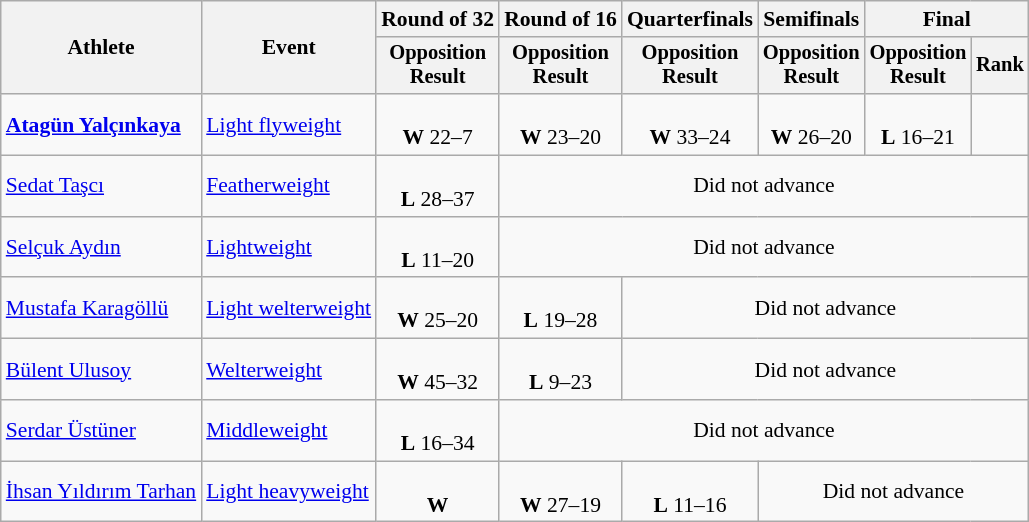<table class="wikitable" style="font-size:90%">
<tr>
<th rowspan="2">Athlete</th>
<th rowspan="2">Event</th>
<th>Round of 32</th>
<th>Round of 16</th>
<th>Quarterfinals</th>
<th>Semifinals</th>
<th colspan=2>Final</th>
</tr>
<tr style="font-size:95%">
<th>Opposition<br>Result</th>
<th>Opposition<br>Result</th>
<th>Opposition<br>Result</th>
<th>Opposition<br>Result</th>
<th>Opposition<br>Result</th>
<th>Rank</th>
</tr>
<tr align=center>
<td align=left><strong><a href='#'>Atagün Yalçınkaya</a></strong></td>
<td align=left><a href='#'>Light flyweight</a></td>
<td><br><strong>W</strong> 22–7</td>
<td><br><strong>W</strong> 23–20</td>
<td><br><strong>W</strong> 33–24</td>
<td><br><strong>W</strong> 26–20</td>
<td><br><strong>L</strong> 16–21</td>
<td></td>
</tr>
<tr align=center>
<td align=left><a href='#'>Sedat Taşcı</a></td>
<td align=left><a href='#'>Featherweight</a></td>
<td><br><strong>L</strong> 28–37</td>
<td colspan=5>Did not advance</td>
</tr>
<tr align=center>
<td align=left><a href='#'>Selçuk Aydın</a></td>
<td align=left><a href='#'>Lightweight</a></td>
<td><br><strong>L</strong> 11–20</td>
<td colspan=5>Did not advance</td>
</tr>
<tr align=center>
<td align=left><a href='#'>Mustafa Karagöllü</a></td>
<td align=left><a href='#'>Light welterweight</a></td>
<td><br><strong>W</strong> 25–20</td>
<td><br><strong>L</strong> 19–28</td>
<td colspan=4>Did not advance</td>
</tr>
<tr align=center>
<td align=left><a href='#'>Bülent Ulusoy</a></td>
<td align=left><a href='#'>Welterweight</a></td>
<td><br><strong>W</strong> 45–32</td>
<td><br><strong>L</strong> 9–23</td>
<td colspan=4>Did not advance</td>
</tr>
<tr align=center>
<td align=left><a href='#'>Serdar Üstüner</a></td>
<td align=left><a href='#'>Middleweight</a></td>
<td><br><strong>L</strong> 16–34</td>
<td colspan=5>Did not advance</td>
</tr>
<tr align=center>
<td align=left><a href='#'>İhsan Yıldırım Tarhan</a></td>
<td align=left><a href='#'>Light heavyweight</a></td>
<td><br><strong>W</strong> </td>
<td><br><strong>W</strong> 27–19</td>
<td><br><strong>L</strong> 11–16</td>
<td colspan=3>Did not advance</td>
</tr>
</table>
